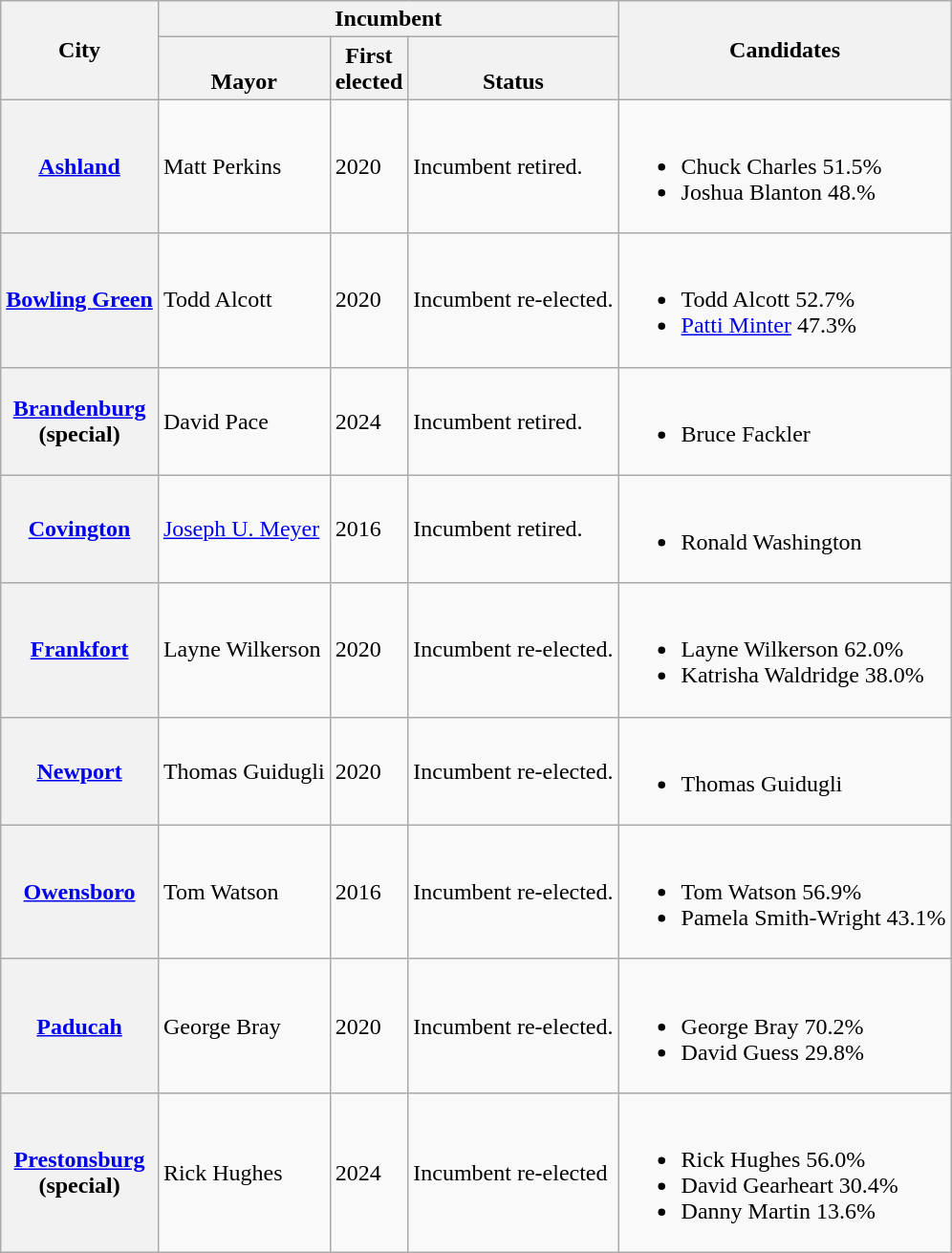<table class="wikitable sortable collapsible">
<tr>
<th rowspan=2>City</th>
<th colspan=3>Incumbent</th>
<th rowspan=2 class="unsortable">Candidates</th>
</tr>
<tr valign=bottom>
<th>Mayor</th>
<th>First<br>elected</th>
<th>Status</th>
</tr>
<tr>
<th><a href='#'>Ashland</a></th>
<td>Matt Perkins</td>
<td>2020</td>
<td>Incumbent retired.</td>
<td nowrap><br><ul><li>Chuck Charles 51.5%</li><li>Joshua Blanton 48.%</li></ul></td>
</tr>
<tr>
<th><a href='#'>Bowling Green</a></th>
<td>Todd Alcott</td>
<td>2020</td>
<td>Incumbent re-elected.</td>
<td nowrap><br><ul><li>Todd Alcott 52.7%</li><li><a href='#'>Patti Minter</a> 47.3%</li></ul></td>
</tr>
<tr>
<th><a href='#'>Brandenburg</a><br>(special)</th>
<td>David Pace</td>
<td>2024</td>
<td>Incumbent retired.</td>
<td nowrap><br><ul><li>Bruce Fackler</li></ul></td>
</tr>
<tr>
<th><a href='#'>Covington</a></th>
<td><a href='#'>Joseph U. Meyer</a></td>
<td>2016</td>
<td>Incumbent retired.</td>
<td nowrap><br><ul><li>Ronald Washington</li></ul></td>
</tr>
<tr>
<th><a href='#'>Frankfort</a></th>
<td>Layne Wilkerson</td>
<td>2020</td>
<td>Incumbent re-elected.</td>
<td nowrap><br><ul><li>Layne Wilkerson 62.0%</li><li>Katrisha Waldridge 38.0%</li></ul></td>
</tr>
<tr>
<th><a href='#'>Newport</a></th>
<td>Thomas Guidugli</td>
<td>2020</td>
<td>Incumbent re-elected.</td>
<td nowrap><br><ul><li>Thomas Guidugli</li></ul></td>
</tr>
<tr>
<th><a href='#'>Owensboro</a></th>
<td>Tom Watson</td>
<td>2016</td>
<td>Incumbent re-elected.</td>
<td nowrap><br><ul><li>Tom Watson 56.9%</li><li>Pamela Smith-Wright 43.1%</li></ul></td>
</tr>
<tr>
<th><a href='#'>Paducah</a></th>
<td>George Bray</td>
<td>2020</td>
<td>Incumbent re-elected.</td>
<td nowrap><br><ul><li>George Bray 70.2%</li><li>David Guess 29.8%</li></ul></td>
</tr>
<tr>
<th><a href='#'>Prestonsburg</a><br>(special)</th>
<td>Rick Hughes</td>
<td>2024</td>
<td>Incumbent re-elected</td>
<td nowrap><br><ul><li>Rick Hughes 56.0%</li><li>David Gearheart 30.4%</li><li>Danny Martin 13.6%</li></ul></td>
</tr>
</table>
